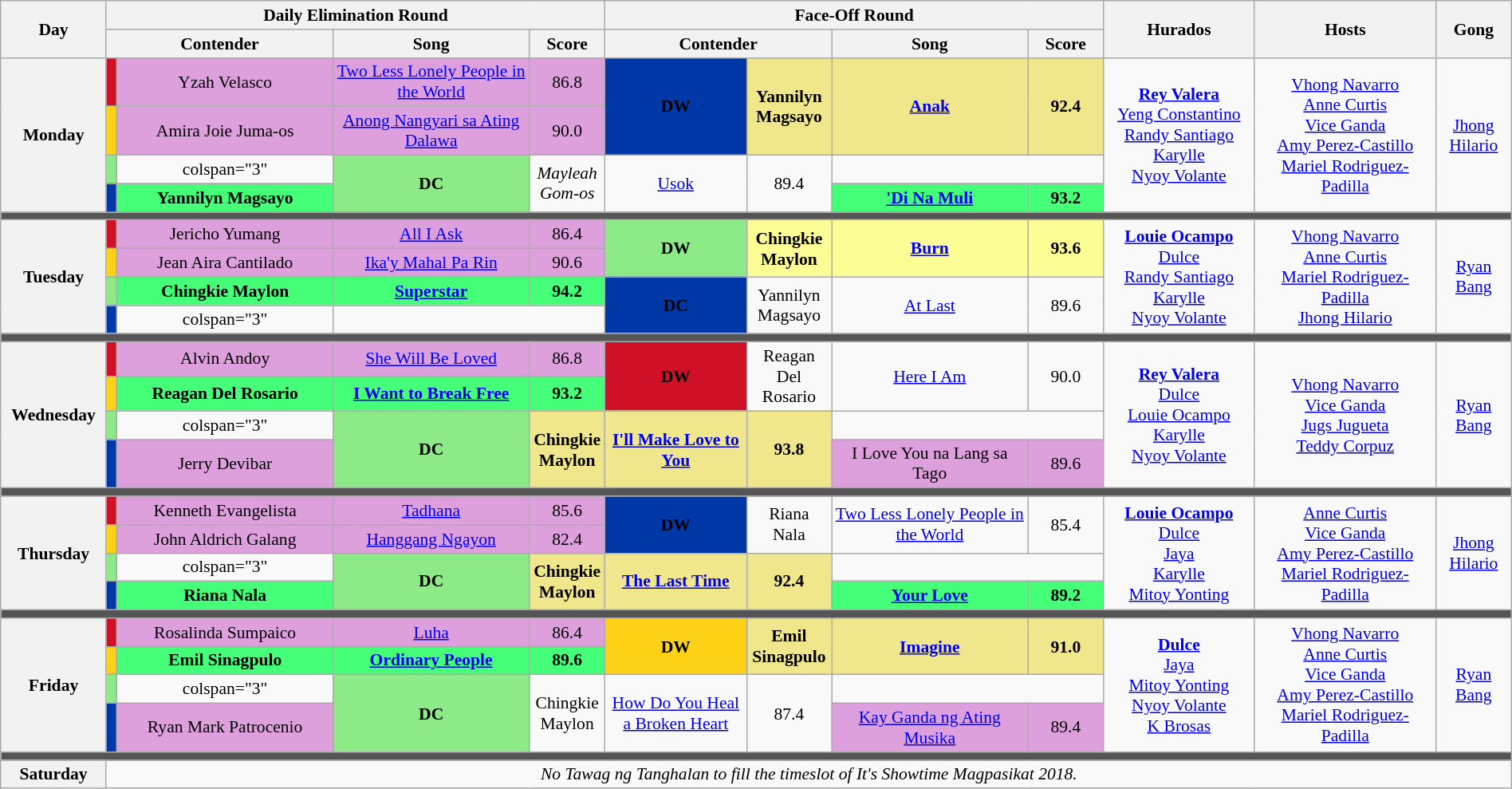<table class="wikitable mw-collapsible mw-collapsed" style="text-align:center; font-size:90%; width:100%;">
<tr>
<th rowspan="2" width="07%">Day</th>
<th colspan="4">Daily Elimination Round</th>
<th colspan="4">Face-Off Round</th>
<th rowspan="2" width="10%">Hurados</th>
<th rowspan="2" width="12%">Hosts</th>
<th rowspan="2" width="05%">Gong</th>
</tr>
<tr>
<th width="15%"  colspan=2>Contender</th>
<th width="13%">Song</th>
<th width="05%">Score</th>
<th width="15%"  colspan=2>Contender</th>
<th width="13%">Song</th>
<th width="05%">Score</th>
</tr>
<tr>
<th rowspan="4">Monday<br><small></small></th>
<th style="background-color:#CE1126;"></th>
<td style="background:Plum;">Yzah Velasco</td>
<td style="background:Plum;"><a href='#'>Two Less Lonely People in the World</a></td>
<td style="background:Plum;">86.8</td>
<th rowspan="2" style="background-color:#0038A8;">DW</th>
<td rowspan="2" style="background:Khaki;"><strong>Yannilyn Magsayo</strong></td>
<td rowspan="2" style="background:Khaki;"><strong><a href='#'>Anak</a></strong></td>
<td rowspan="2" style="background:Khaki;"><strong>92.4</strong></td>
<td rowspan="4"><strong><a href='#'>Rey Valera</a></strong><br><a href='#'>Yeng Constantino</a><br><a href='#'>Randy Santiago</a><br><a href='#'>Karylle</a><br><a href='#'>Nyoy Volante</a></td>
<td rowspan="4"><a href='#'>Vhong Navarro</a><br><a href='#'>Anne Curtis</a><br><a href='#'>Vice Ganda</a><br><a href='#'>Amy Perez-Castillo</a><br><a href='#'>Mariel Rodriguez-Padilla</a></td>
<td rowspan="4"><a href='#'>Jhong Hilario</a></td>
</tr>
<tr>
<th style="background-color:#FCD116;"></th>
<td style="background:Plum;">Amira Joie Juma-os</td>
<td style="background:Plum;"><a href='#'>Anong Nangyari sa Ating Dalawa</a></td>
<td style="background:Plum;">90.0</td>
</tr>
<tr>
<th style="background-color:#8deb87;"></th>
<td>colspan="3" </td>
<th rowspan="2" style="background-color:#8deb87;">DC</th>
<td rowspan="2"><em>Mayleah Gom-os</em></td>
<td rowspan="2"><a href='#'>Usok</a></td>
<td rowspan="2">89.4</td>
</tr>
<tr>
<th style="background-color:#0038A8;"></th>
<td style="background:#44ff77;"><strong>Yannilyn Magsayo</strong></td>
<td style="background:#44ff77;"><strong><a href='#'>'Di Na Muli</a></strong></td>
<td style="background:#44ff77;"><strong>93.2</strong></td>
</tr>
<tr>
<th colspan="12" style="background:#555;"></th>
</tr>
<tr>
<th rowspan="4">Tuesday<br><small></small></th>
<th style="background-color:#CE1126;"></th>
<td style="background:Plum;">Jericho Yumang</td>
<td style="background:Plum;"><a href='#'>All I Ask</a></td>
<td style="background:Plum;">86.4</td>
<th rowspan="2" style="background-color:#8deb87;">DW</th>
<td rowspan="2" style="background:#FDFD96"><strong>Chingkie Maylon</strong></td>
<td rowspan="2" style="background:#FDFD96"><strong><a href='#'>Burn</a></strong></td>
<td rowspan="2" style="background:#FDFD96"><strong>93.6</strong></td>
<td rowspan="4"><strong><a href='#'>Louie Ocampo</a></strong><br><a href='#'>Dulce</a><br><a href='#'>Randy Santiago</a><br><a href='#'>Karylle</a><br><a href='#'>Nyoy Volante</a></td>
<td rowspan="4"><a href='#'>Vhong Navarro</a><br><a href='#'>Anne Curtis</a><br><a href='#'>Mariel Rodriguez-Padilla</a><br><a href='#'>Jhong Hilario</a></td>
<td rowspan="4"><a href='#'>Ryan Bang</a></td>
</tr>
<tr>
<th style="background-color:#FCD116;"></th>
<td style="background:Plum;">Jean Aira Cantilado</td>
<td style="background:Plum;"><a href='#'>Ika'y Mahal Pa Rin</a></td>
<td style="background:Plum;">90.6</td>
</tr>
<tr>
<th style="background-color:#8deb87;"></th>
<td style="background:#44ff77;"><strong>Chingkie Maylon</strong></td>
<td style="background:#44ff77;"><strong><a href='#'>Superstar</a></strong></td>
<td style="background:#44ff77;"><strong>94.2</strong></td>
<th rowspan="2" style="background-color:#0038A8;">DC</th>
<td rowspan="2">Yannilyn Magsayo</td>
<td rowspan="2"><a href='#'>At Last</a></td>
<td rowspan="2">89.6</td>
</tr>
<tr>
<th style="background-color:#0038A8;"></th>
<td>colspan="3" </td>
</tr>
<tr>
<th colspan="12" style="background:#555;"></th>
</tr>
<tr>
<th rowspan="4">Wednesday<br><small></small></th>
<th style="background-color:#CE1126;"></th>
<td style="background:Plum;">Alvin Andoy</td>
<td style="background:Plum;"><a href='#'>She Will Be Loved</a></td>
<td style="background:Plum;">86.8</td>
<th rowspan="2" style="background-color:#CE1126;">DW</th>
<td rowspan="2">Reagan Del Rosario</td>
<td rowspan="2"><a href='#'>Here I Am</a></td>
<td rowspan="2">90.0</td>
<td rowspan="4"><strong><a href='#'>Rey Valera</a></strong><br><a href='#'>Dulce</a><br><a href='#'>Louie Ocampo</a><br><a href='#'>Karylle</a><br><a href='#'>Nyoy Volante</a></td>
<td rowspan="4"><a href='#'>Vhong Navarro</a><br><a href='#'>Vice Ganda</a><br><a href='#'>Jugs Jugueta</a><br><a href='#'>Teddy Corpuz</a></td>
<td rowspan="4"><a href='#'>Ryan Bang</a></td>
</tr>
<tr>
<th style="background-color:#FCD116;"></th>
<td style="background:#44ff77;"><strong>Reagan Del Rosario</strong></td>
<td style="background:#44ff77;"><strong><a href='#'>I Want to Break Free</a></strong></td>
<td style="background:#44ff77;"><strong>93.2</strong></td>
</tr>
<tr>
<th style="background-color:#8deb87;"></th>
<td>colspan="3" </td>
<th rowspan="2" style="background-color:#8deb87;">DC</th>
<td rowspan="2" style="background:Khaki"><strong>Chingkie Maylon</strong></td>
<td rowspan="2" style="background:Khaki"><strong><a href='#'>I'll Make Love to You</a></strong></td>
<td rowspan="2" style="background:Khaki"><strong>93.8</strong></td>
</tr>
<tr>
<th style="background-color:#0038A8;"></th>
<td style="background:Plum;">Jerry Devibar</td>
<td style="background:Plum;">I Love You na Lang sa Tago</td>
<td style="background:Plum;">89.6</td>
</tr>
<tr>
<th colspan="12" style="background:#555;"></th>
</tr>
<tr>
<th rowspan="4">Thursday<br><small></small></th>
<th style="background-color:#CE1126;"></th>
<td style="background:Plum;">Kenneth Evangelista</td>
<td style="background:Plum;"><a href='#'>Tadhana</a></td>
<td style="background:Plum;">85.6</td>
<th rowspan="2" style="background-color:#0038A8;">DW</th>
<td rowspan="2">Riana Nala</td>
<td rowspan="2"><a href='#'>Two Less Lonely People in the World</a></td>
<td rowspan="2">85.4</td>
<td rowspan="4"><strong><a href='#'>Louie Ocampo</a></strong><br><a href='#'>Dulce</a><br><a href='#'>Jaya</a><br><a href='#'>Karylle</a><br><a href='#'>Mitoy Yonting</a></td>
<td rowspan="4"><a href='#'>Anne Curtis</a><br><a href='#'>Vice Ganda</a><br><a href='#'>Amy Perez-Castillo</a><br><a href='#'>Mariel Rodriguez-Padilla</a></td>
<td rowspan="4"><a href='#'>Jhong Hilario</a></td>
</tr>
<tr>
<th style="background-color:#FCD116;"></th>
<td style="background:Plum;">John Aldrich Galang</td>
<td style="background:Plum;"><a href='#'>Hanggang Ngayon</a></td>
<td style="background:Plum;">82.4</td>
</tr>
<tr>
<th style="background-color:#8deb87;"></th>
<td>colspan="3" </td>
<th rowspan="2" style="background-color:#8deb87;">DC</th>
<td rowspan="2" style="background:Khaki"><strong>Chingkie Maylon</strong></td>
<td rowspan="2" style="background:Khaki"><strong><a href='#'>The Last Time</a></strong></td>
<td rowspan="2" style="background:Khaki"><strong>92.4</strong></td>
</tr>
<tr>
<th style="background-color:#0038A8;"></th>
<td style="background:#44ff77;"><strong>Riana Nala</strong></td>
<td style="background:#44ff77;"><strong><a href='#'>Your Love</a></strong></td>
<td style="background:#44ff77;"><strong>89.2</strong></td>
</tr>
<tr>
<th colspan="12" style="background:#555;"></th>
</tr>
<tr>
<th rowspan="4">Friday<br><small></small></th>
<th style="background-color:#CE1126;"></th>
<td style="background:Plum;">Rosalinda Sumpaico</td>
<td style="background:Plum;"><a href='#'>Luha</a></td>
<td style="background:Plum;">86.4</td>
<th rowspan="2" style="background-color:#FCD116;">DW</th>
<td rowspan="2" style="background:Khaki;"><strong>Emil Sinagpulo</strong></td>
<td rowspan="2" style="background:Khaki;"><strong><a href='#'>Imagine</a></strong></td>
<td rowspan="2" style="background:Khaki;"><strong>91.0</strong></td>
<td rowspan="4"><strong><a href='#'>Dulce</a></strong><br><a href='#'>Jaya</a><br><a href='#'>Mitoy Yonting</a><br><a href='#'>Nyoy Volante</a><br><a href='#'>K Brosas</a></td>
<td rowspan="4"><a href='#'>Vhong Navarro</a><br><a href='#'>Anne Curtis</a><br><a href='#'>Vice Ganda</a><br><a href='#'>Amy Perez-Castillo</a><br><a href='#'>Mariel Rodriguez-Padilla</a></td>
<td rowspan="4"><a href='#'>Ryan Bang</a></td>
</tr>
<tr>
<th style="background-color:#FCD116;"></th>
<td style="background:#44ff77;"><strong>Emil Sinagpulo</strong></td>
<td style="background:#44ff77;"><strong><a href='#'>Ordinary People</a></strong></td>
<td style="background:#44ff77;"><strong>89.6</strong></td>
</tr>
<tr>
<th style="background-color:#8deb87;"></th>
<td>colspan="3" </td>
<th rowspan="2" style="background-color:#8deb87;">DC</th>
<td rowspan="2">Chingkie Maylon</td>
<td rowspan="2"><a href='#'>How Do You Heal a Broken Heart</a></td>
<td rowspan="2">87.4</td>
</tr>
<tr>
<th style="background-color:#0038A8;"></th>
<td style="background:Plum;">Ryan Mark Patrocenio</td>
<td style="background:Plum;"><a href='#'>Kay Ganda ng Ating Musika</a></td>
<td style="background:Plum;">89.4</td>
</tr>
<tr>
<td colspan="12" style="background:#555;"></td>
</tr>
<tr>
<th rowspan="1">Saturday<br><small></small></th>
<td colspan="11"><em>No Tawag ng Tanghalan to fill the timeslot of It's Showtime Magpasikat 2018.</em></td>
</tr>
</table>
